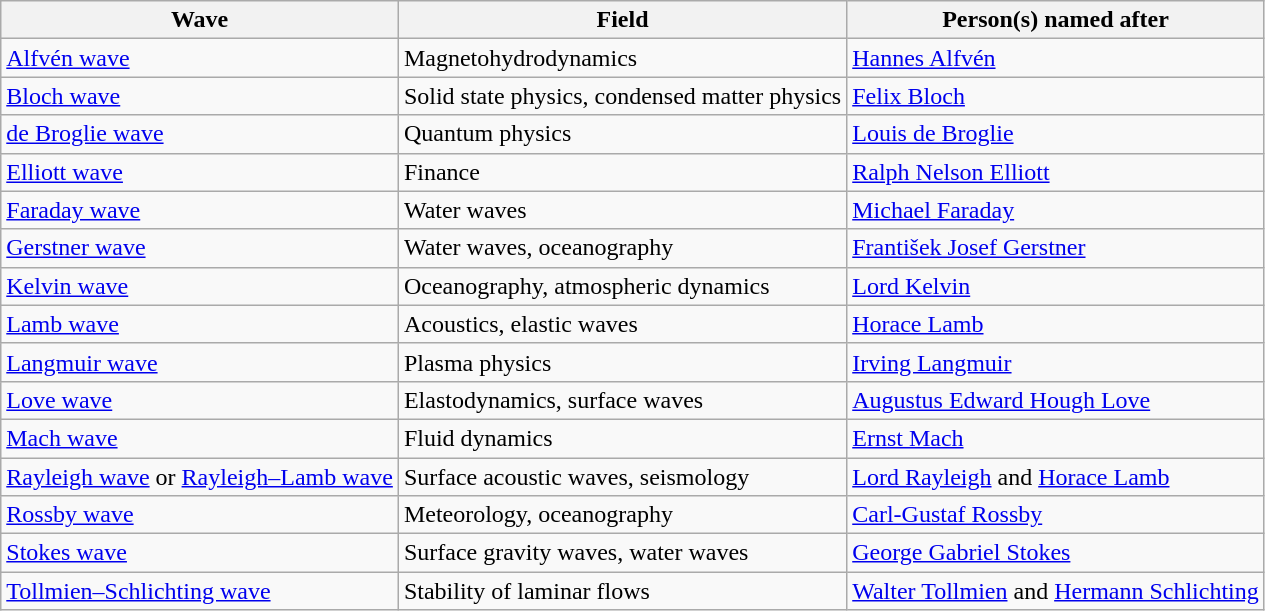<table class="wikitable">
<tr>
<th>Wave</th>
<th>Field</th>
<th>Person(s) named after</th>
</tr>
<tr>
<td><a href='#'>Alfvén wave</a></td>
<td>Magnetohydrodynamics</td>
<td><a href='#'>Hannes Alfvén</a></td>
</tr>
<tr>
<td><a href='#'>Bloch wave</a></td>
<td>Solid state physics, condensed matter physics</td>
<td><a href='#'>Felix Bloch</a></td>
</tr>
<tr>
<td><a href='#'>de Broglie wave</a></td>
<td>Quantum physics</td>
<td><a href='#'>Louis de Broglie</a></td>
</tr>
<tr>
<td><a href='#'>Elliott wave</a></td>
<td>Finance</td>
<td><a href='#'>Ralph Nelson Elliott</a></td>
</tr>
<tr>
<td><a href='#'>Faraday wave</a></td>
<td>Water waves</td>
<td><a href='#'>Michael Faraday</a></td>
</tr>
<tr>
<td><a href='#'>Gerstner wave</a></td>
<td>Water waves, oceanography</td>
<td><a href='#'>František Josef Gerstner</a></td>
</tr>
<tr>
<td><a href='#'>Kelvin wave</a></td>
<td>Oceanography, atmospheric dynamics</td>
<td><a href='#'>Lord Kelvin</a></td>
</tr>
<tr>
<td><a href='#'>Lamb wave</a></td>
<td>Acoustics,  elastic waves</td>
<td><a href='#'>Horace Lamb</a></td>
</tr>
<tr>
<td><a href='#'>Langmuir wave</a></td>
<td>Plasma physics</td>
<td><a href='#'>Irving Langmuir</a></td>
</tr>
<tr>
<td><a href='#'>Love wave</a></td>
<td>Elastodynamics, surface waves</td>
<td><a href='#'>Augustus Edward Hough Love</a></td>
</tr>
<tr>
<td><a href='#'>Mach wave</a></td>
<td>Fluid dynamics</td>
<td><a href='#'>Ernst Mach</a></td>
</tr>
<tr>
<td><a href='#'>Rayleigh wave</a> or <a href='#'>Rayleigh–Lamb wave</a></td>
<td>Surface acoustic waves,  seismology</td>
<td><a href='#'>Lord Rayleigh</a> and <a href='#'>Horace Lamb</a></td>
</tr>
<tr>
<td><a href='#'>Rossby wave</a></td>
<td>Meteorology, oceanography</td>
<td><a href='#'>Carl-Gustaf Rossby</a></td>
</tr>
<tr>
<td><a href='#'>Stokes wave</a></td>
<td>Surface gravity waves, water waves</td>
<td><a href='#'>George Gabriel Stokes</a></td>
</tr>
<tr>
<td><a href='#'>Tollmien–Schlichting wave</a></td>
<td>Stability of laminar flows</td>
<td><a href='#'>Walter Tollmien</a> and <a href='#'>Hermann Schlichting</a></td>
</tr>
</table>
